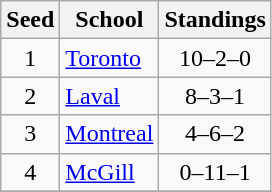<table class="wikitable">
<tr>
<th>Seed</th>
<th>School</th>
<th>Standings</th>
</tr>
<tr>
<td align=center>1</td>
<td><a href='#'>Toronto</a></td>
<td align=center>10–2–0</td>
</tr>
<tr>
<td align=center>2</td>
<td><a href='#'>Laval</a></td>
<td align=center>8–3–1</td>
</tr>
<tr>
<td align=center>3</td>
<td><a href='#'>Montreal</a></td>
<td align=center>4–6–2</td>
</tr>
<tr>
<td align=center>4</td>
<td><a href='#'>McGill</a></td>
<td align=center>0–11–1</td>
</tr>
<tr>
</tr>
</table>
